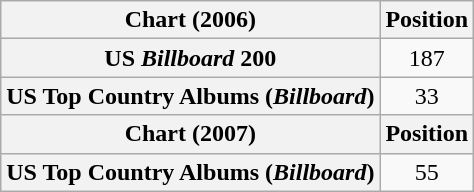<table class="wikitable plainrowheaders" style="text-align:center">
<tr>
<th scope="col">Chart (2006)</th>
<th scope="col">Position</th>
</tr>
<tr>
<th scope="row">US <em>Billboard</em> 200</th>
<td>187</td>
</tr>
<tr>
<th scope="row">US Top Country Albums (<em>Billboard</em>)</th>
<td>33</td>
</tr>
<tr>
<th scope="col">Chart (2007)</th>
<th scope="col">Position</th>
</tr>
<tr>
<th scope="row">US Top Country Albums (<em>Billboard</em>)</th>
<td>55</td>
</tr>
</table>
